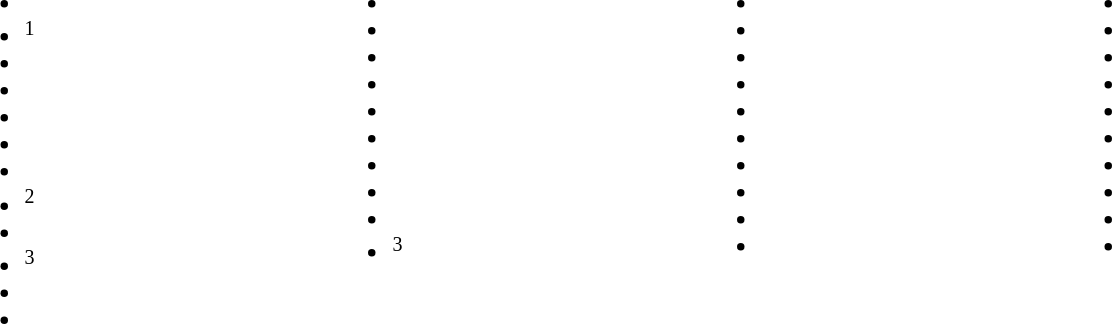<table>
<tr>
<td valign="top" width=5%><br><ul><li></li><li><sup>1</sup></li><li></li><li></li><li></li><li></li><li></li><li><sup>2</sup></li><li></li><li><sup>3</sup></li><li></li><li></li></ul></td>
<td valign="top" width=5%><br><ul><li></li><li></li><li></li><li></li><li></li><li></li><li></li><li></li><li></li><li><sup>3</sup></li></ul></td>
<td valign="top" width=5%><br><ul><li></li><li></li><li></li><li></li><li></li><li></li><li></li><li></li><li></li><li></li></ul></td>
<td valign="top" width=5%><br><ul><li></li><li></li><li></li><li></li><li></li><li></li><li></li><li></li><li></li><li></li></ul></td>
</tr>
</table>
